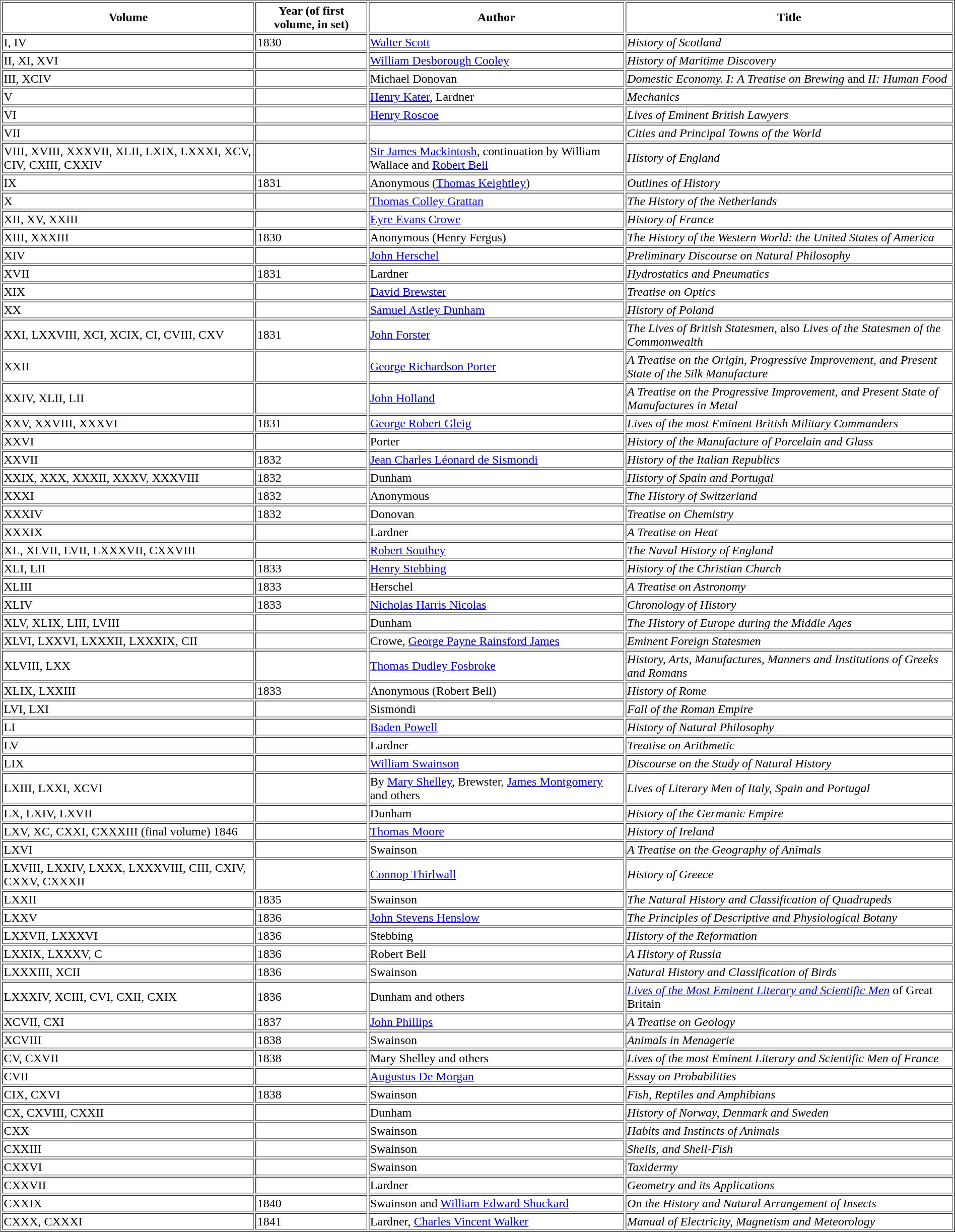<table border=1>
<tr>
<th>Volume</th>
<th>Year (of first volume, in set)</th>
<th>Author</th>
<th>Title</th>
</tr>
<tr>
<td>I, IV</td>
<td>1830</td>
<td><a href='#'>Walter Scott</a></td>
<td><em>History of Scotland</em></td>
</tr>
<tr>
<td>II, XI, XVI</td>
<td></td>
<td><a href='#'>William Desborough Cooley</a></td>
<td><em>History of Maritime Discovery</em></td>
</tr>
<tr>
<td>III, XCIV</td>
<td></td>
<td>Michael Donovan</td>
<td><em>Domestic Economy. I: A Treatise on Brewing</em> and <em>II: Human Food</em></td>
</tr>
<tr>
<td>V</td>
<td></td>
<td><a href='#'>Henry Kater</a>, Lardner</td>
<td><em>Mechanics</em></td>
</tr>
<tr>
<td>VI</td>
<td></td>
<td><a href='#'>Henry Roscoe</a></td>
<td><em>Lives of Eminent British Lawyers</em></td>
</tr>
<tr>
<td>VII</td>
<td></td>
<td></td>
<td><em>Cities and Principal Towns of the World</em></td>
</tr>
<tr>
<td>VIII, XVIII, XXXVII, XLII, LXIX, LXXXI, XCV, CIV, CXIII, CXXIV</td>
<td></td>
<td><a href='#'>Sir James Mackintosh</a>, continuation by William Wallace and <a href='#'>Robert Bell</a></td>
<td><em>History of England</em></td>
</tr>
<tr>
<td>IX</td>
<td>1831</td>
<td>Anonymous (<a href='#'>Thomas Keightley</a>)</td>
<td><em>Outlines of History</em></td>
</tr>
<tr>
<td>X</td>
<td></td>
<td><a href='#'>Thomas Colley Grattan</a></td>
<td><em>The History of the Netherlands</em></td>
</tr>
<tr>
<td>XII, XV, XXIII</td>
<td></td>
<td><a href='#'>Eyre Evans Crowe</a></td>
<td><em>History of France</em></td>
</tr>
<tr>
<td>XIII, XXXIII</td>
<td>1830</td>
<td>Anonymous (Henry Fergus)</td>
<td><em>The History of the Western World: the United States of America</em></td>
</tr>
<tr>
<td>XIV</td>
<td></td>
<td><a href='#'>John Herschel</a></td>
<td><em>Preliminary Discourse on Natural Philosophy</em></td>
</tr>
<tr>
<td>XVII</td>
<td>1831</td>
<td>Lardner</td>
<td><em>Hydrostatics and Pneumatics</em></td>
</tr>
<tr>
<td>XIX</td>
<td></td>
<td><a href='#'>David Brewster</a></td>
<td><em>Treatise on Optics</em></td>
</tr>
<tr>
<td>XX</td>
<td></td>
<td><a href='#'>Samuel Astley Dunham</a></td>
<td><em>History of Poland</em></td>
</tr>
<tr>
<td>XXI, LXXVIII, XCI, XCIX, CI, CVIII, CXV</td>
<td>1831</td>
<td><a href='#'>John Forster</a></td>
<td><em>The Lives of British Statesmen</em>, also <em>Lives of the Statesmen of the Commonwealth</em></td>
</tr>
<tr>
<td>XXII</td>
<td></td>
<td><a href='#'>George Richardson Porter</a></td>
<td><em>A Treatise on the Origin, Progressive Improvement, and Present State of the Silk Manufacture</em></td>
</tr>
<tr>
<td>XXIV, XLII, LII</td>
<td></td>
<td><a href='#'>John Holland</a></td>
<td><em>A Treatise on the Progressive Improvement, and Present State of Manufactures in Metal</em></td>
</tr>
<tr>
<td>XXV, XXVIII, XXXVI</td>
<td>1831</td>
<td><a href='#'>George Robert Gleig</a></td>
<td><em>Lives of the most Eminent British Military Commanders</em></td>
</tr>
<tr>
<td>XXVI</td>
<td></td>
<td>Porter</td>
<td><em>History of the Manufacture of Porcelain and Glass</em></td>
</tr>
<tr>
<td>XXVII</td>
<td>1832</td>
<td><a href='#'>Jean Charles Léonard de Sismondi</a></td>
<td><em>History of the Italian Republics</em></td>
</tr>
<tr>
<td>XXIX, XXX, XXXII, XXXV, XXXVIII</td>
<td>1832</td>
<td>Dunham</td>
<td><em>History of Spain and Portugal</em></td>
</tr>
<tr>
<td>XXXI</td>
<td>1832</td>
<td>Anonymous</td>
<td><em>The History of Switzerland</em></td>
</tr>
<tr>
<td>XXXIV</td>
<td>1832</td>
<td>Donovan</td>
<td><em>Treatise on Chemistry</em></td>
</tr>
<tr>
<td>XXXIX</td>
<td></td>
<td>Lardner</td>
<td><em>A Treatise on Heat</em></td>
</tr>
<tr>
<td>XL, XLVII, LVII, LXXXVII, CXXVIII</td>
<td></td>
<td><a href='#'>Robert Southey</a></td>
<td><em>The Naval History of England</em></td>
</tr>
<tr>
<td>XLI, LII</td>
<td>1833</td>
<td><a href='#'>Henry Stebbing</a></td>
<td><em>History of the Christian Church</em></td>
</tr>
<tr>
<td>XLIII</td>
<td>1833</td>
<td>Herschel</td>
<td><em>A Treatise on Astronomy</em></td>
</tr>
<tr>
<td>XLIV</td>
<td>1833</td>
<td><a href='#'>Nicholas Harris Nicolas</a></td>
<td><em>Chronology of History</em></td>
</tr>
<tr>
<td>XLV, XLIX, LIII, LVIII</td>
<td></td>
<td>Dunham</td>
<td><em>The History of Europe during the Middle Ages</em></td>
</tr>
<tr>
<td>XLVI, LXXVI, LXXXII, LXXXIX, CII</td>
<td></td>
<td>Crowe, <a href='#'>George Payne Rainsford James</a></td>
<td><em>Eminent Foreign Statesmen</em></td>
</tr>
<tr>
<td>XLVIII, LXX</td>
<td></td>
<td><a href='#'>Thomas Dudley Fosbroke</a></td>
<td><em>History, Arts, Manufactures, Manners and Institutions of Greeks and Romans</em></td>
</tr>
<tr>
<td>XLIX, LXXIII</td>
<td>1833</td>
<td>Anonymous (Robert Bell)</td>
<td><em>History of Rome</em></td>
</tr>
<tr>
<td>LVI, LXI</td>
<td></td>
<td>Sismondi</td>
<td><em>Fall of the Roman Empire</em></td>
</tr>
<tr>
<td>LI</td>
<td></td>
<td><a href='#'>Baden Powell</a></td>
<td><em>History of Natural Philosophy</em></td>
</tr>
<tr>
<td>LV</td>
<td></td>
<td>Lardner</td>
<td><em>Treatise on Arithmetic</em></td>
</tr>
<tr>
<td>LIX</td>
<td></td>
<td><a href='#'>William Swainson</a></td>
<td><em>Discourse on the Study of Natural History</em></td>
</tr>
<tr>
<td>LXIII, LXXI, XCVI</td>
<td></td>
<td>By <a href='#'>Mary Shelley</a>, Brewster, <a href='#'>James Montgomery</a> and others</td>
<td><em>Lives of Literary Men of Italy, Spain and Portugal</em></td>
</tr>
<tr>
<td>LX, LXIV, LXVII</td>
<td></td>
<td>Dunham</td>
<td><em>History of the Germanic Empire</em></td>
</tr>
<tr>
<td>LXV, XC, CXXI, CXXXIII (final volume) 1846</td>
<td></td>
<td><a href='#'>Thomas Moore</a></td>
<td><em>History of Ireland</em></td>
</tr>
<tr>
<td>LXVI</td>
<td></td>
<td>Swainson</td>
<td><em>A Treatise on the Geography of Animals</em></td>
</tr>
<tr>
<td>LXVIII, LXXIV, LXXX, LXXXVIII, CIII, CXIV, CXXV, CXXXII</td>
<td></td>
<td><a href='#'>Connop Thirlwall</a></td>
<td><em>History of Greece</em></td>
</tr>
<tr>
<td>LXXII</td>
<td>1835</td>
<td>Swainson</td>
<td><em>The Natural History and Classification of Quadrupeds</em></td>
</tr>
<tr>
<td>LXXV</td>
<td>1836</td>
<td><a href='#'>John Stevens Henslow</a></td>
<td><em>The Principles of Descriptive and Physiological Botany</em></td>
</tr>
<tr>
<td>LXXVII, LXXXVI</td>
<td>1836</td>
<td>Stebbing</td>
<td><em>History of the Reformation</em></td>
</tr>
<tr>
<td>LXXIX, LXXXV, C</td>
<td>1836</td>
<td>Robert Bell</td>
<td><em>A History of Russia</em></td>
</tr>
<tr>
<td>LXXXIII, XCII</td>
<td>1836</td>
<td>Swainson</td>
<td><em>Natural History and Classification of Birds</em></td>
</tr>
<tr>
<td>LXXXIV, XCIII, CVI, CXII, CXIX</td>
<td>1836</td>
<td>Dunham and others</td>
<td><em><a href='#'>Lives of the Most Eminent Literary and Scientific Men</a></em> of Great Britain</td>
</tr>
<tr>
<td>XCVII, CXI</td>
<td>1837</td>
<td><a href='#'>John Phillips</a></td>
<td><em>A Treatise on Geology</em></td>
</tr>
<tr>
<td>XCVIII</td>
<td>1838</td>
<td>Swainson</td>
<td><em>Animals in Menagerie</em></td>
</tr>
<tr>
<td>CV, CXVII</td>
<td>1838</td>
<td>Mary Shelley and others</td>
<td><em>Lives of the most Eminent Literary and Scientific Men of France</em></td>
</tr>
<tr>
<td>CVII</td>
<td></td>
<td><a href='#'>Augustus De Morgan</a></td>
<td><em>Essay on Probabilities</em></td>
</tr>
<tr>
<td>CIX, CXVI</td>
<td>1838</td>
<td>Swainson</td>
<td><em>Fish, Reptiles and Amphibians</em></td>
</tr>
<tr>
<td>CX, CXVIII, CXXII</td>
<td></td>
<td>Dunham</td>
<td><em>History of Norway, Denmark and Sweden</em></td>
</tr>
<tr>
<td>CXX</td>
<td></td>
<td>Swainson</td>
<td><em>Habits and Instincts of Animals</em></td>
</tr>
<tr>
<td>CXXIII</td>
<td></td>
<td>Swainson</td>
<td><em>Shells, and Shell-Fish</em></td>
</tr>
<tr>
<td>CXXVI</td>
<td></td>
<td>Swainson</td>
<td><em>Taxidermy</em></td>
</tr>
<tr>
<td>CXXVII</td>
<td></td>
<td>Lardner</td>
<td><em>Geometry and its Applications</em></td>
</tr>
<tr>
<td>CXXIX</td>
<td>1840</td>
<td>Swainson and <a href='#'>William Edward Shuckard</a></td>
<td><em>On the History and Natural Arrangement of Insects</em></td>
</tr>
<tr>
<td>CXXX, CXXXI</td>
<td>1841</td>
<td>Lardner, <a href='#'>Charles Vincent Walker</a></td>
<td><em>Manual of Electricity, Magnetism and Meteorology</em></td>
</tr>
</table>
